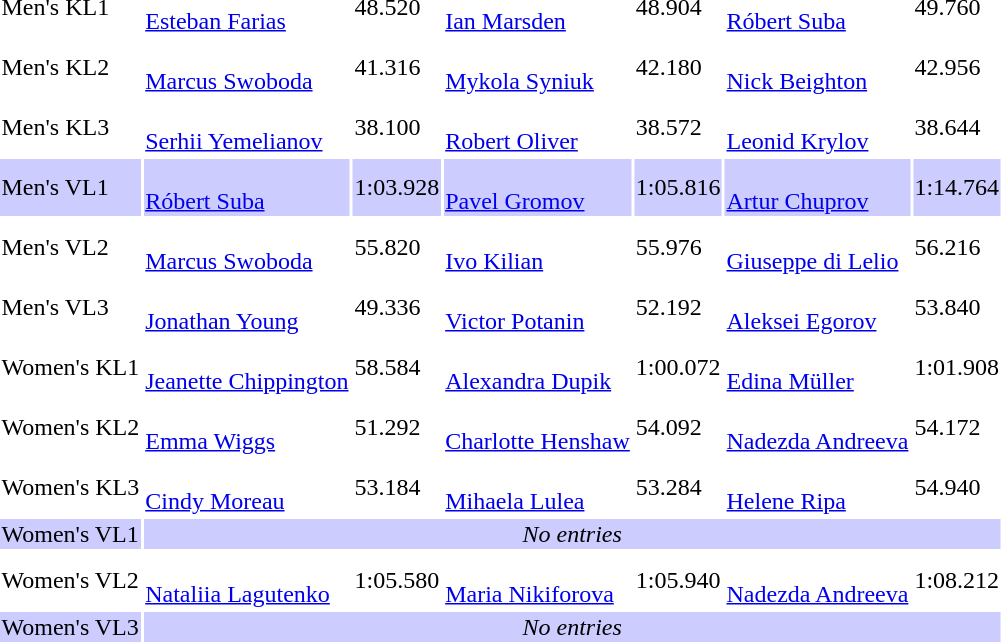<table>
<tr>
<td>Men's KL1</td>
<td><br><a href='#'>Esteban Farias</a></td>
<td>48.520</td>
<td><br><a href='#'>Ian Marsden</a></td>
<td>48.904</td>
<td><br><a href='#'>Róbert Suba</a></td>
<td>49.760</td>
</tr>
<tr>
<td>Men's KL2</td>
<td><br><a href='#'>Marcus Swoboda</a></td>
<td>41.316</td>
<td><br><a href='#'>Mykola Syniuk</a></td>
<td>42.180</td>
<td><br><a href='#'>Nick Beighton</a></td>
<td>42.956</td>
</tr>
<tr>
<td>Men's KL3</td>
<td><br><a href='#'>Serhii Yemelianov</a></td>
<td>38.100</td>
<td><br><a href='#'>Robert Oliver</a></td>
<td>38.572</td>
<td><br><a href='#'>Leonid Krylov</a></td>
<td>38.644</td>
</tr>
<tr bgcolor=ccccff>
<td>Men's VL1</td>
<td><br><a href='#'>Róbert Suba</a></td>
<td>1:03.928</td>
<td><br><a href='#'>Pavel Gromov</a></td>
<td>1:05.816</td>
<td><br><a href='#'>Artur Chuprov</a></td>
<td>1:14.764</td>
</tr>
<tr>
<td>Men's VL2</td>
<td><br><a href='#'>Marcus Swoboda</a></td>
<td>55.820</td>
<td><br><a href='#'>Ivo Kilian</a></td>
<td>55.976</td>
<td><br><a href='#'>Giuseppe di Lelio</a></td>
<td>56.216</td>
</tr>
<tr>
<td>Men's VL3</td>
<td><br><a href='#'>Jonathan Young</a></td>
<td>49.336</td>
<td><br><a href='#'>Victor Potanin</a></td>
<td>52.192</td>
<td><br><a href='#'>Aleksei Egorov</a></td>
<td>53.840</td>
</tr>
<tr>
<td>Women's KL1</td>
<td><br><a href='#'>Jeanette Chippington</a></td>
<td>58.584</td>
<td><br><a href='#'>Alexandra Dupik</a></td>
<td>1:00.072</td>
<td><br><a href='#'>Edina Müller</a></td>
<td>1:01.908</td>
</tr>
<tr>
<td>Women's KL2</td>
<td><br><a href='#'>Emma Wiggs</a></td>
<td>51.292</td>
<td><br><a href='#'>Charlotte Henshaw</a></td>
<td>54.092</td>
<td><br><a href='#'>Nadezda Andreeva</a></td>
<td>54.172</td>
</tr>
<tr>
<td>Women's KL3</td>
<td><br><a href='#'>Cindy Moreau</a></td>
<td>53.184</td>
<td><br><a href='#'>Mihaela Lulea</a></td>
<td>53.284</td>
<td><br><a href='#'>Helene Ripa</a></td>
<td>54.940</td>
</tr>
<tr bgcolor=ccccff>
<td>Women's VL1</td>
<td colspan="6" style="text-align: center;"><em>No entries</em></td>
</tr>
<tr>
<td>Women's VL2</td>
<td><br><a href='#'>Nataliia Lagutenko</a></td>
<td>1:05.580</td>
<td><br><a href='#'>Maria Nikiforova</a></td>
<td>1:05.940</td>
<td><br><a href='#'>Nadezda Andreeva</a></td>
<td>1:08.212</td>
</tr>
<tr bgcolor=ccccff>
<td>Women's VL3</td>
<td colspan="6" style="text-align: center;"><em>No entries</em></td>
</tr>
</table>
